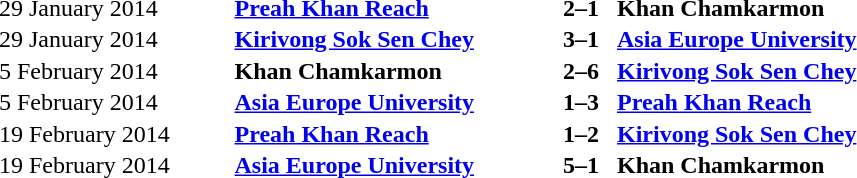<table width=50% cellspacing=1>
<tr>
<th></th>
<th></th>
<th></th>
</tr>
<tr>
<td>29 January 2014</td>
<td align=left><strong><a href='#'>Preah Khan Reach</a></strong></td>
<td align=left><strong>2–1</strong></td>
<td><strong>Khan Chamkarmon</strong></td>
</tr>
<tr>
<td>29 January 2014</td>
<td align=left><strong><a href='#'>Kirivong Sok Sen Chey</a></strong></td>
<td align=left><strong>3–1</strong></td>
<td><strong><a href='#'>Asia Europe University</a></strong></td>
</tr>
<tr>
<td>5 February 2014</td>
<td align=left><strong>Khan Chamkarmon</strong></td>
<td align=left><strong>2–6</strong></td>
<td><strong><a href='#'>Kirivong Sok Sen Chey</a></strong></td>
</tr>
<tr>
<td>5 February 2014</td>
<td align=left><strong><a href='#'>Asia Europe University</a></strong></td>
<td align=left><strong>1–3</strong></td>
<td><strong><a href='#'>Preah Khan Reach</a></strong></td>
</tr>
<tr>
<td>19 February 2014</td>
<td align=left><strong><a href='#'>Preah Khan Reach</a></strong></td>
<td align=left><strong>1–2</strong></td>
<td><strong><a href='#'>Kirivong Sok Sen Chey</a></strong></td>
</tr>
<tr>
<td>19 February 2014</td>
<td align=left><strong><a href='#'>Asia Europe University</a></strong></td>
<td align=left><strong>5–1</strong></td>
<td><strong>Khan Chamkarmon</strong></td>
</tr>
</table>
